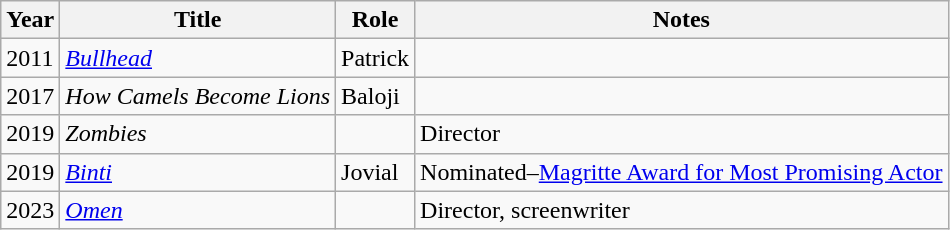<table class="wikitable sortable">
<tr>
<th>Year</th>
<th>Title</th>
<th>Role</th>
<th class="unsortable">Notes</th>
</tr>
<tr>
<td>2011</td>
<td><em><a href='#'>Bullhead</a></em></td>
<td>Patrick</td>
<td></td>
</tr>
<tr>
<td>2017</td>
<td><em>How Camels Become Lions</em></td>
<td>Baloji</td>
<td></td>
</tr>
<tr>
<td>2019</td>
<td><em>Zombies</em></td>
<td></td>
<td>Director</td>
</tr>
<tr>
<td>2019</td>
<td><em><a href='#'>Binti</a></em></td>
<td>Jovial</td>
<td>Nominated–<a href='#'>Magritte Award for Most Promising Actor</a></td>
</tr>
<tr>
<td>2023</td>
<td><em><a href='#'>Omen</a></em></td>
<td></td>
<td>Director, screenwriter</td>
</tr>
</table>
